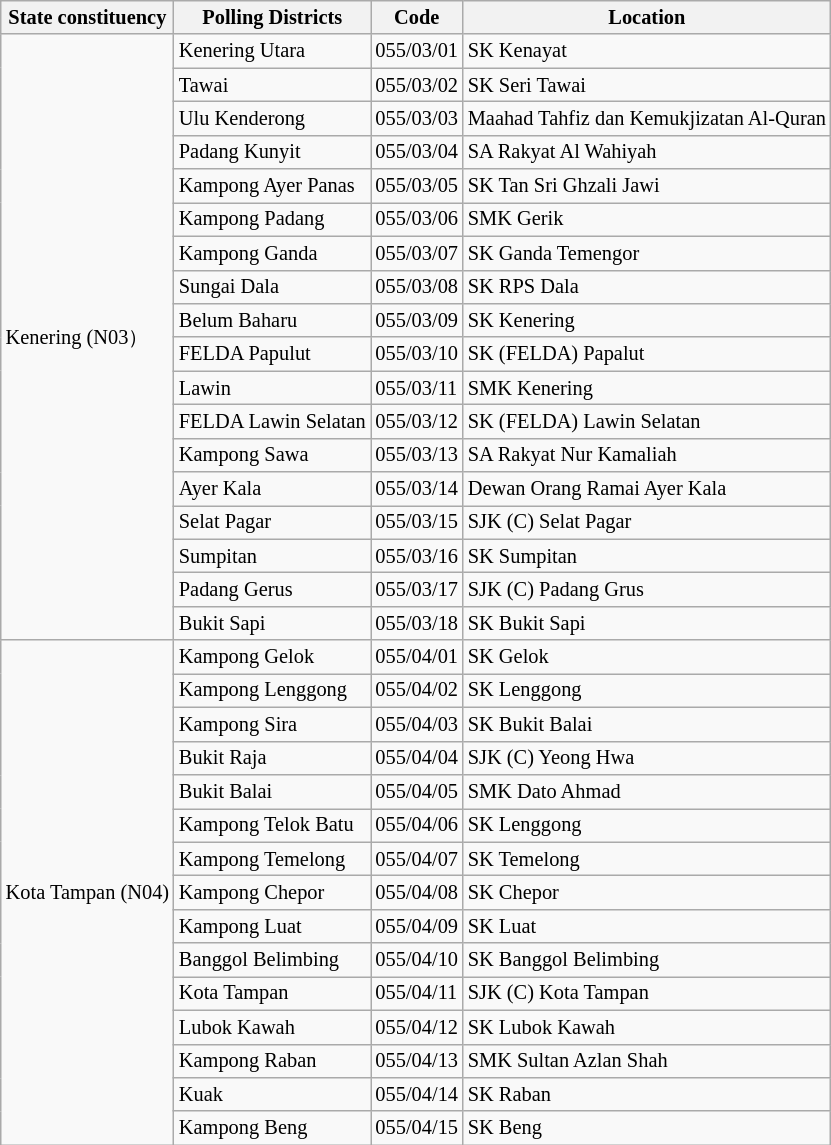<table class="wikitable sortable mw-collapsible" style="white-space:nowrap;font-size:85%">
<tr>
<th>State constituency</th>
<th>Polling Districts</th>
<th>Code</th>
<th>Location</th>
</tr>
<tr>
<td rowspan="18">Kenering (N03）</td>
<td>Kenering Utara</td>
<td>055/03/01</td>
<td>SK Kenayat</td>
</tr>
<tr>
<td>Tawai</td>
<td>055/03/02</td>
<td>SK Seri Tawai</td>
</tr>
<tr>
<td>Ulu Kenderong</td>
<td>055/03/03</td>
<td>Maahad Tahfiz dan Kemukjizatan Al-Quran</td>
</tr>
<tr>
<td>Padang Kunyit</td>
<td>055/03/04</td>
<td>SA Rakyat Al Wahiyah</td>
</tr>
<tr>
<td>Kampong Ayer Panas</td>
<td>055/03/05</td>
<td>SK Tan Sri Ghzali Jawi</td>
</tr>
<tr>
<td>Kampong Padang</td>
<td>055/03/06</td>
<td>SMK Gerik</td>
</tr>
<tr>
<td>Kampong Ganda</td>
<td>055/03/07</td>
<td>SK Ganda Temengor</td>
</tr>
<tr>
<td>Sungai Dala</td>
<td>055/03/08</td>
<td>SK RPS Dala</td>
</tr>
<tr>
<td>Belum Baharu</td>
<td>055/03/09</td>
<td>SK Kenering</td>
</tr>
<tr>
<td>FELDA Papulut</td>
<td>055/03/10</td>
<td>SK (FELDA) Papalut</td>
</tr>
<tr>
<td>Lawin</td>
<td>055/03/11</td>
<td>SMK Kenering</td>
</tr>
<tr>
<td>FELDA Lawin Selatan</td>
<td>055/03/12</td>
<td>SK (FELDA) Lawin Selatan</td>
</tr>
<tr>
<td>Kampong Sawa</td>
<td>055/03/13</td>
<td>SA Rakyat Nur Kamaliah</td>
</tr>
<tr>
<td>Ayer Kala</td>
<td>055/03/14</td>
<td>Dewan Orang Ramai Ayer Kala</td>
</tr>
<tr>
<td>Selat Pagar</td>
<td>055/03/15</td>
<td>SJK (C) Selat Pagar</td>
</tr>
<tr>
<td>Sumpitan</td>
<td>055/03/16</td>
<td>SK Sumpitan</td>
</tr>
<tr>
<td>Padang Gerus</td>
<td>055/03/17</td>
<td>SJK (C) Padang Grus</td>
</tr>
<tr>
<td>Bukit Sapi</td>
<td>055/03/18</td>
<td>SK Bukit Sapi</td>
</tr>
<tr>
<td rowspan="15">Kota Tampan (N04)</td>
<td>Kampong Gelok</td>
<td>055/04/01</td>
<td>SK Gelok</td>
</tr>
<tr>
<td>Kampong Lenggong</td>
<td>055/04/02</td>
<td>SK Lenggong</td>
</tr>
<tr>
<td>Kampong Sira</td>
<td>055/04/03</td>
<td>SK Bukit Balai</td>
</tr>
<tr>
<td>Bukit Raja</td>
<td>055/04/04</td>
<td>SJK (C) Yeong Hwa</td>
</tr>
<tr>
<td>Bukit Balai</td>
<td>055/04/05</td>
<td>SMK Dato Ahmad</td>
</tr>
<tr>
<td>Kampong Telok Batu</td>
<td>055/04/06</td>
<td>SK Lenggong</td>
</tr>
<tr>
<td>Kampong Temelong</td>
<td>055/04/07</td>
<td>SK Temelong</td>
</tr>
<tr>
<td>Kampong Chepor</td>
<td>055/04/08</td>
<td>SK Chepor</td>
</tr>
<tr>
<td>Kampong Luat</td>
<td>055/04/09</td>
<td>SK Luat</td>
</tr>
<tr>
<td>Banggol Belimbing</td>
<td>055/04/10</td>
<td>SK Banggol Belimbing</td>
</tr>
<tr>
<td>Kota Tampan</td>
<td>055/04/11</td>
<td>SJK (C) Kota Tampan</td>
</tr>
<tr>
<td>Lubok Kawah</td>
<td>055/04/12</td>
<td>SK Lubok Kawah</td>
</tr>
<tr>
<td>Kampong Raban</td>
<td>055/04/13</td>
<td>SMK Sultan Azlan Shah</td>
</tr>
<tr>
<td>Kuak</td>
<td>055/04/14</td>
<td>SK Raban</td>
</tr>
<tr>
<td>Kampong Beng</td>
<td>055/04/15</td>
<td>SK Beng</td>
</tr>
</table>
